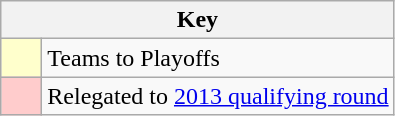<table class="wikitable" style="text-align: center;">
<tr>
<th colspan=2>Key</th>
</tr>
<tr>
<td style="background:#ffffcc; width:20px;"></td>
<td align=left>Teams to Playoffs</td>
</tr>
<tr>
<td style="background:#ffcccc; width:20px;"></td>
<td align=left>Relegated to <a href='#'>2013 qualifying round</a></td>
</tr>
</table>
